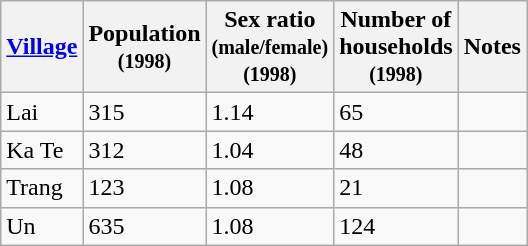<table class="wikitable">
<tr>
<th><a href='#'>Village</a></th>
<th>Population<br><small>(1998)</small></th>
<th>Sex ratio<br><small>(male/female)</small><br><small>(1998)</small></th>
<th>Number of<br>households<br><small>(1998)</small></th>
<th>Notes</th>
</tr>
<tr>
<td>Lai</td>
<td>315</td>
<td>1.14</td>
<td>65</td>
<td></td>
</tr>
<tr>
<td>Ka Te</td>
<td>312</td>
<td>1.04</td>
<td>48</td>
<td></td>
</tr>
<tr>
<td>Trang</td>
<td>123</td>
<td>1.08</td>
<td>21</td>
<td></td>
</tr>
<tr>
<td>Un</td>
<td>635</td>
<td>1.08</td>
<td>124</td>
<td></td>
</tr>
</table>
